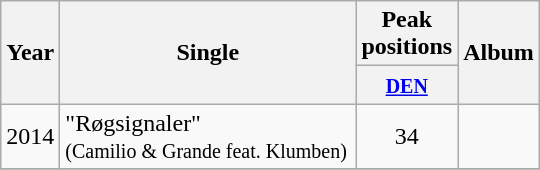<table class="wikitable">
<tr>
<th align="center" rowspan="2" width="10">Year</th>
<th align="center" rowspan="2" width="190">Single</th>
<th align="center" colspan="1">Peak <br>positions</th>
<th align="center" rowspan="2" width="40">Album</th>
</tr>
<tr>
<th width="20"><small><a href='#'>DEN</a></small><br></th>
</tr>
<tr>
<td rowspan=1>2014</td>
<td>"Røgsignaler"<br><small>(Camilio & Grande feat. Klumben)</small></td>
<td align="center">34</td>
<td align="center"></td>
</tr>
<tr>
</tr>
</table>
